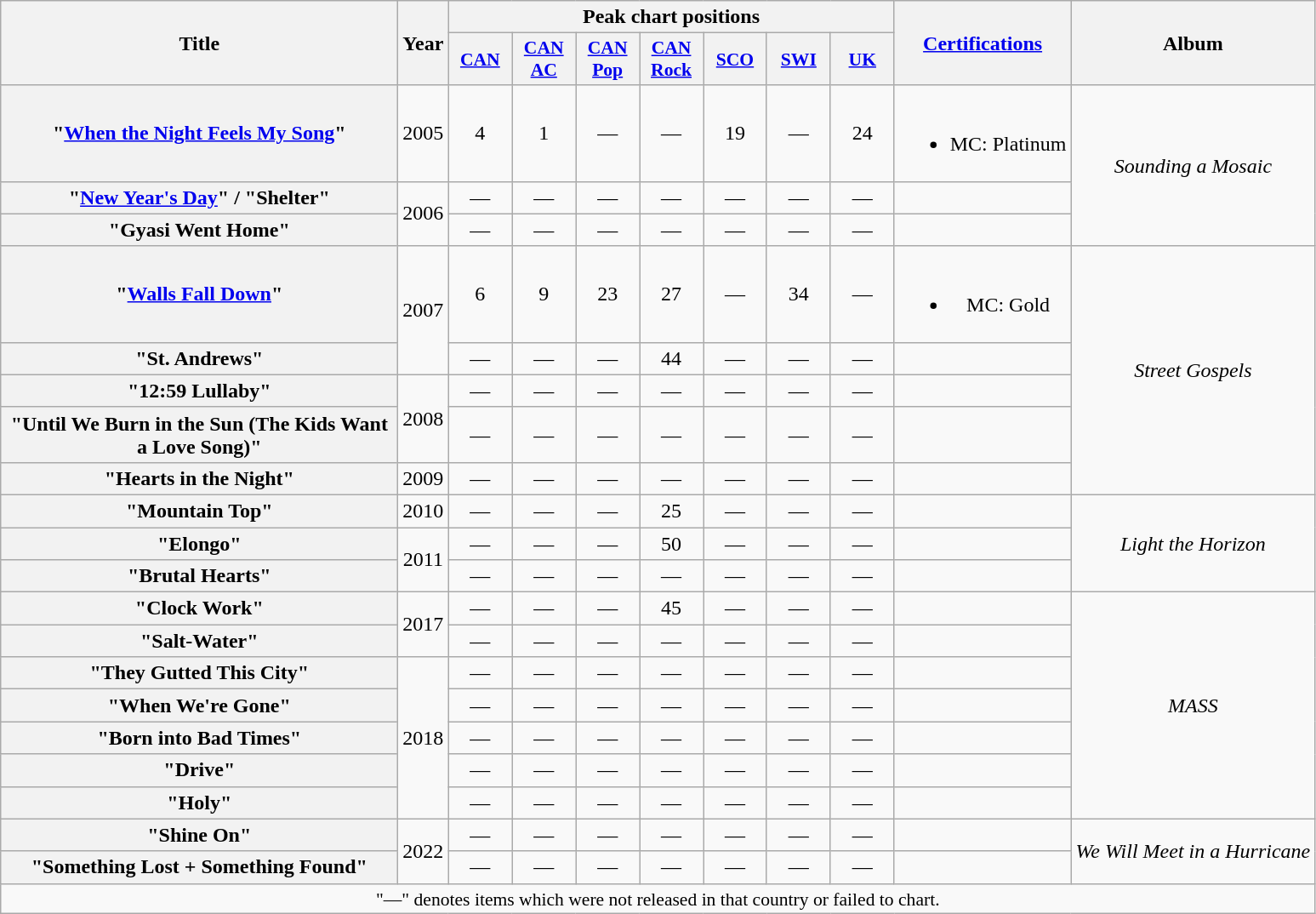<table class="wikitable plainrowheaders" style="text-align:center;">
<tr>
<th scope="col" rowspan="2" style="width:19em;">Title</th>
<th scope="col" rowspan="2">Year</th>
<th scope="col" colspan="7">Peak chart positions</th>
<th scope="col" rowspan="2"><a href='#'>Certifications</a></th>
<th scope="col" rowspan="2">Album</th>
</tr>
<tr>
<th style="width:3em;font-size:90%"><a href='#'>CAN</a><br></th>
<th style="width:3em;font-size:90%"><a href='#'>CAN<br>AC</a><br></th>
<th style="width:3em;font-size:90%"><a href='#'>CAN<br>Pop</a><br></th>
<th style="width:3em;font-size:90%"><a href='#'>CAN<br>Rock</a><br></th>
<th style="width:3em;font-size:90%"><a href='#'>SCO</a><br></th>
<th style="width:3em;font-size:90%"><a href='#'>SWI</a><br></th>
<th style="width:3em;font-size:90%"><a href='#'>UK</a><br></th>
</tr>
<tr>
<th scope="row">"<a href='#'>When the Night Feels My Song</a>"</th>
<td>2005</td>
<td>4</td>
<td>1</td>
<td>—</td>
<td>—</td>
<td>19</td>
<td>—</td>
<td>24</td>
<td><br><ul><li>MC: Platinum</li></ul></td>
<td rowspan="3"><em>Sounding a Mosaic</em></td>
</tr>
<tr>
<th scope="row">"<a href='#'>New Year's Day</a>" / "Shelter"</th>
<td rowspan="2">2006</td>
<td>—</td>
<td>—</td>
<td>—</td>
<td>—</td>
<td>—</td>
<td>—</td>
<td>—</td>
<td></td>
</tr>
<tr>
<th scope="row">"Gyasi Went Home"</th>
<td>—</td>
<td>—</td>
<td>—</td>
<td>—</td>
<td>—</td>
<td>—</td>
<td>—</td>
<td></td>
</tr>
<tr>
<th scope="row">"<a href='#'>Walls Fall Down</a>"</th>
<td rowspan="2">2007</td>
<td>6</td>
<td>9</td>
<td>23</td>
<td>27</td>
<td>—</td>
<td>34</td>
<td>—</td>
<td><br><ul><li>MC: Gold</li></ul></td>
<td rowspan="5"><em>Street Gospels</em></td>
</tr>
<tr>
<th scope="row">"St. Andrews"</th>
<td>—</td>
<td>—</td>
<td>—</td>
<td>44</td>
<td>—</td>
<td>—</td>
<td>—</td>
<td></td>
</tr>
<tr>
<th scope="row">"12:59 Lullaby"</th>
<td rowspan="2">2008</td>
<td>—</td>
<td>—</td>
<td>—</td>
<td>—</td>
<td>—</td>
<td>—</td>
<td>—</td>
<td></td>
</tr>
<tr>
<th scope="row">"Until We Burn in the Sun (The Kids Want a Love Song)"</th>
<td>—</td>
<td>—</td>
<td>—</td>
<td>—</td>
<td>—</td>
<td>—</td>
<td>—</td>
<td></td>
</tr>
<tr>
<th scope="row">"Hearts in the Night"</th>
<td>2009</td>
<td>—</td>
<td>—</td>
<td>—</td>
<td>—</td>
<td>—</td>
<td>—</td>
<td>—</td>
<td></td>
</tr>
<tr>
<th scope="row">"Mountain Top"</th>
<td>2010</td>
<td>—</td>
<td>—</td>
<td>—</td>
<td>25</td>
<td>—</td>
<td>—</td>
<td>—</td>
<td></td>
<td rowspan="3"><em>Light the Horizon</em></td>
</tr>
<tr>
<th scope="row">"Elongo"</th>
<td rowspan="2">2011</td>
<td>—</td>
<td>—</td>
<td>—</td>
<td>50</td>
<td>—</td>
<td>—</td>
<td>—</td>
<td></td>
</tr>
<tr>
<th scope="row">"Brutal Hearts" <br></th>
<td>—</td>
<td>—</td>
<td>—</td>
<td>—</td>
<td>—</td>
<td>—</td>
<td>—</td>
<td></td>
</tr>
<tr>
<th scope="row">"Clock Work"</th>
<td rowspan="2">2017</td>
<td>—</td>
<td>—</td>
<td>—</td>
<td>45</td>
<td>—</td>
<td>—</td>
<td>—</td>
<td></td>
<td rowspan="7"><em>MASS</em></td>
</tr>
<tr>
<th scope="row">"Salt-Water"</th>
<td>—</td>
<td>—</td>
<td>—</td>
<td>—</td>
<td>—</td>
<td>—</td>
<td>—</td>
<td></td>
</tr>
<tr>
<th scope="row">"They Gutted This City"</th>
<td rowspan="5">2018</td>
<td>—</td>
<td>—</td>
<td>—</td>
<td>—</td>
<td>—</td>
<td>—</td>
<td>—</td>
<td></td>
</tr>
<tr>
<th scope="row">"When We're Gone"</th>
<td>—</td>
<td>—</td>
<td>—</td>
<td>—</td>
<td>—</td>
<td>—</td>
<td>—</td>
<td></td>
</tr>
<tr>
<th scope="row">"Born into Bad Times"</th>
<td>—</td>
<td>—</td>
<td>—</td>
<td>—</td>
<td>—</td>
<td>—</td>
<td>—</td>
<td></td>
</tr>
<tr>
<th scope="row">"Drive"</th>
<td>—</td>
<td>—</td>
<td>—</td>
<td>—</td>
<td>—</td>
<td>—</td>
<td>—</td>
<td></td>
</tr>
<tr>
<th scope="row">"Holy"</th>
<td>—</td>
<td>—</td>
<td>—</td>
<td>—</td>
<td>—</td>
<td>—</td>
<td>—</td>
<td></td>
</tr>
<tr>
<th scope="row">"Shine On"<br> </th>
<td rowspan=2>2022</td>
<td>—</td>
<td>—</td>
<td>—</td>
<td>—</td>
<td>—</td>
<td>—</td>
<td>—</td>
<td></td>
<td rowspan=2><em>We Will Meet in a Hurricane</em></td>
</tr>
<tr>
<th scope="row">"Something Lost + Something Found"</th>
<td>—</td>
<td>—</td>
<td>—</td>
<td>—</td>
<td>—</td>
<td>—</td>
<td>—</td>
<td></td>
</tr>
<tr>
<td colspan="11" style="text-align:center; font-size:90%;">"—" denotes items which were not released in that country or failed to chart.</td>
</tr>
</table>
